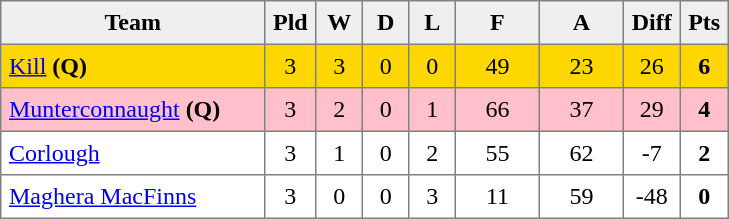<table style=border-collapse:collapse border=1 cellspacing=0 cellpadding=5>
<tr align=center bgcolor=#efefef>
<th width=165>Team</th>
<th width=20>Pld</th>
<th width=20>W</th>
<th width=20>D</th>
<th width=20>L</th>
<th width=45>F</th>
<th width=45>A</th>
<th width=20>Diff</th>
<th width=20>Pts</th>
</tr>
<tr align=center style="background:gold;">
<td style="text-align:left;"><a href='#'>Kill</a> <strong>(Q)</strong></td>
<td>3</td>
<td>3</td>
<td>0</td>
<td>0</td>
<td>49</td>
<td>23</td>
<td>26</td>
<td><strong>6</strong></td>
</tr>
<tr align=center style="background:#FFC0CB;">
<td style="text-align:left;"><a href='#'>Munterconnaught</a> <strong>(Q)</strong></td>
<td>3</td>
<td>2</td>
<td>0</td>
<td>1</td>
<td>66</td>
<td>37</td>
<td>29</td>
<td><strong>4</strong></td>
</tr>
<tr align=center style="background:#FFFFFF;">
<td style="text-align:left;"><a href='#'>Corlough</a></td>
<td>3</td>
<td>1</td>
<td>0</td>
<td>2</td>
<td>55</td>
<td>62</td>
<td>-7</td>
<td><strong>2</strong></td>
</tr>
<tr align=center style="background:#FFFFFF;">
<td style="text-align:left;"><a href='#'>Maghera MacFinns</a></td>
<td>3</td>
<td>0</td>
<td>0</td>
<td>3</td>
<td>11</td>
<td>59</td>
<td>-48</td>
<td><strong>0</strong></td>
</tr>
</table>
